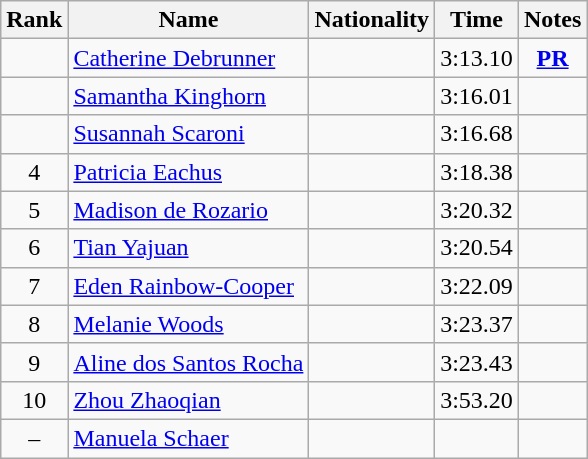<table class="wikitable sortable" style="text-align:center">
<tr>
<th>Rank</th>
<th>Name</th>
<th>Nationality</th>
<th>Time</th>
<th>Notes</th>
</tr>
<tr>
<td></td>
<td align="left"><a href='#'>Catherine Debrunner</a></td>
<td align="left"></td>
<td>3:13.10</td>
<td><strong><a href='#'>PR</a></strong></td>
</tr>
<tr>
<td></td>
<td align="left"><a href='#'>Samantha Kinghorn</a></td>
<td align="left"></td>
<td>3:16.01</td>
<td></td>
</tr>
<tr>
<td></td>
<td align="left"><a href='#'>Susannah Scaroni</a></td>
<td align="left"></td>
<td>3:16.68</td>
<td></td>
</tr>
<tr>
<td>4</td>
<td align="left"><a href='#'>Patricia Eachus</a></td>
<td align="left"></td>
<td>3:18.38</td>
<td></td>
</tr>
<tr>
<td>5</td>
<td align="left"><a href='#'>Madison de Rozario</a></td>
<td align="left"></td>
<td>3:20.32</td>
<td></td>
</tr>
<tr>
<td>6</td>
<td align="left"><a href='#'>Tian Yajuan</a></td>
<td align="left"></td>
<td>3:20.54</td>
<td></td>
</tr>
<tr>
<td>7</td>
<td align="left"><a href='#'>Eden Rainbow-Cooper</a></td>
<td align="left"></td>
<td>3:22.09</td>
<td></td>
</tr>
<tr>
<td>8</td>
<td align="left"><a href='#'>Melanie Woods</a></td>
<td align="left"></td>
<td>3:23.37</td>
<td></td>
</tr>
<tr>
<td>9</td>
<td align="left"><a href='#'>Aline dos Santos Rocha</a></td>
<td align="left"></td>
<td>3:23.43</td>
<td></td>
</tr>
<tr>
<td>10</td>
<td align="left"><a href='#'>Zhou Zhaoqian</a></td>
<td align="left"></td>
<td>3:53.20</td>
<td></td>
</tr>
<tr>
<td>–</td>
<td align="left"><a href='#'>Manuela Schaer</a></td>
<td align="left"></td>
<td></td>
<td></td>
</tr>
</table>
